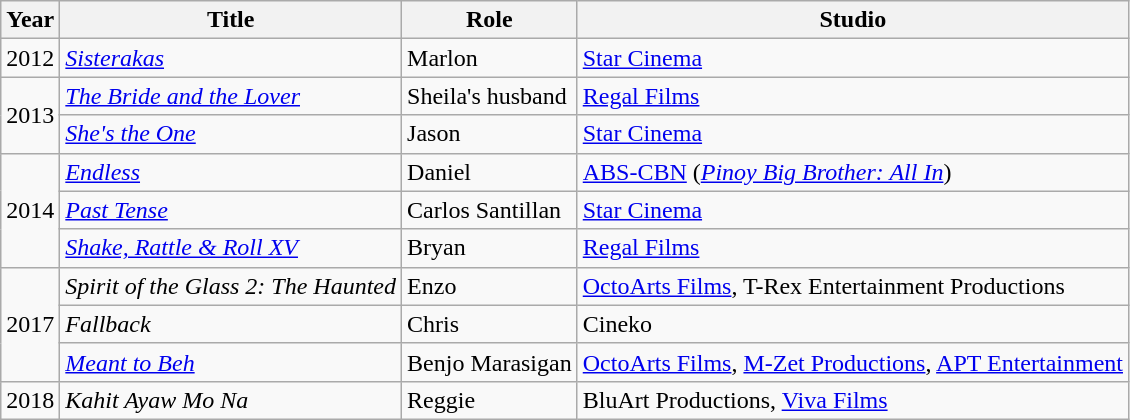<table class="wikitable sortable">
<tr>
<th>Year</th>
<th>Title</th>
<th>Role</th>
<th>Studio</th>
</tr>
<tr>
<td>2012</td>
<td><em><a href='#'>Sisterakas</a></em></td>
<td>Marlon</td>
<td><a href='#'>Star Cinema</a></td>
</tr>
<tr>
<td rowspan=2>2013</td>
<td><em><a href='#'>The Bride and the Lover</a></em></td>
<td>Sheila's husband</td>
<td><a href='#'>Regal Films</a></td>
</tr>
<tr>
<td><em><a href='#'>She's the One</a></em></td>
<td>Jason</td>
<td><a href='#'>Star Cinema</a></td>
</tr>
<tr>
<td rowspan=3>2014</td>
<td><em><a href='#'>Endless</a></em></td>
<td>Daniel</td>
<td><a href='#'>ABS-CBN</a> (<em><a href='#'>Pinoy Big Brother: All In</a></em>)</td>
</tr>
<tr>
<td><em><a href='#'>Past Tense</a></em></td>
<td>Carlos Santillan</td>
<td><a href='#'>Star Cinema</a></td>
</tr>
<tr>
<td><em><a href='#'>Shake, Rattle & Roll XV</a></em></td>
<td>Bryan</td>
<td><a href='#'>Regal Films</a></td>
</tr>
<tr>
<td rowspan=3>2017</td>
<td><em>Spirit of the Glass 2: The Haunted</em></td>
<td>Enzo</td>
<td><a href='#'>OctoArts Films</a>, T-Rex Entertainment Productions</td>
</tr>
<tr>
<td><em>Fallback</em></td>
<td>Chris</td>
<td>Cineko</td>
</tr>
<tr>
<td><em><a href='#'>Meant to Beh</a></em></td>
<td>Benjo Marasigan</td>
<td><a href='#'>OctoArts Films</a>, <a href='#'>M-Zet Productions</a>, <a href='#'>APT Entertainment</a></td>
</tr>
<tr>
<td>2018</td>
<td><em>Kahit Ayaw Mo Na</em></td>
<td>Reggie</td>
<td>BluArt Productions, <a href='#'>Viva Films</a></td>
</tr>
</table>
